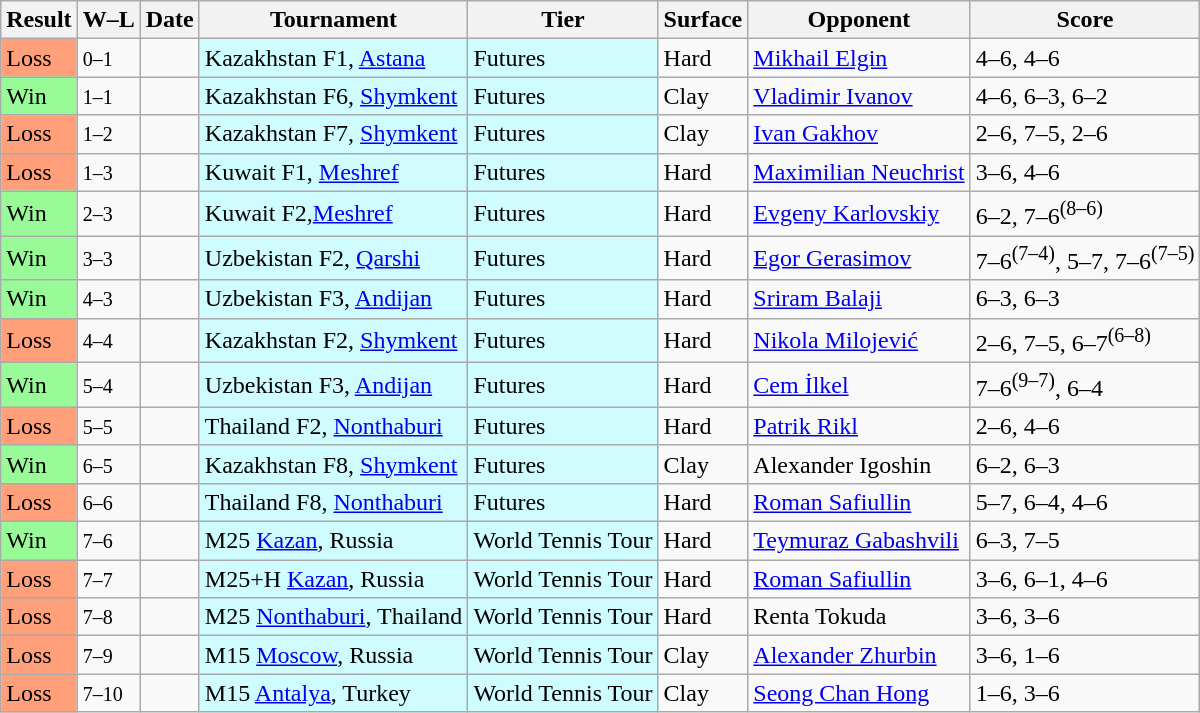<table class="sortable wikitable">
<tr>
<th>Result</th>
<th class="unsortable">W–L</th>
<th>Date</th>
<th>Tournament</th>
<th>Tier</th>
<th>Surface</th>
<th>Opponent</th>
<th class="unsortable">Score</th>
</tr>
<tr>
<td bgcolor=FFA07A>Loss</td>
<td><small>0–1</small></td>
<td></td>
<td style="background:#cffcff;">Kazakhstan F1, <a href='#'>Astana</a></td>
<td style="background:#cffcff;">Futures</td>
<td>Hard</td>
<td> <a href='#'>Mikhail Elgin</a></td>
<td>4–6, 4–6</td>
</tr>
<tr>
<td bgcolor=98FB98>Win</td>
<td><small>1–1</small></td>
<td></td>
<td style="background:#cffcff;">Kazakhstan F6, <a href='#'>Shymkent</a></td>
<td style="background:#cffcff;">Futures</td>
<td>Clay</td>
<td> <a href='#'>Vladimir Ivanov</a></td>
<td>4–6, 6–3, 6–2</td>
</tr>
<tr>
<td bgcolor=FFA07A>Loss</td>
<td><small>1–2</small></td>
<td></td>
<td style="background:#cffcff;">Kazakhstan F7, <a href='#'>Shymkent</a></td>
<td style="background:#cffcff;">Futures</td>
<td>Clay</td>
<td> <a href='#'>Ivan Gakhov</a></td>
<td>2–6, 7–5, 2–6</td>
</tr>
<tr>
<td bgcolor=FFA07A>Loss</td>
<td><small>1–3</small></td>
<td></td>
<td style="background:#cffcff;">Kuwait F1, <a href='#'>Meshref</a></td>
<td style="background:#cffcff;">Futures</td>
<td>Hard</td>
<td> <a href='#'>Maximilian Neuchrist</a></td>
<td>3–6, 4–6</td>
</tr>
<tr>
<td bgcolor=98FB98>Win</td>
<td><small>2–3</small></td>
<td></td>
<td style="background:#cffcff;">Kuwait F2,<a href='#'>Meshref</a></td>
<td style="background:#cffcff;">Futures</td>
<td>Hard</td>
<td> <a href='#'>Evgeny Karlovskiy</a></td>
<td>6–2, 7–6<sup>(8–6)</sup></td>
</tr>
<tr>
<td bgcolor=98FB98>Win</td>
<td><small>3–3</small></td>
<td></td>
<td style="background:#cffcff;">Uzbekistan F2, <a href='#'>Qarshi</a></td>
<td style="background:#cffcff;">Futures</td>
<td>Hard</td>
<td> <a href='#'>Egor Gerasimov</a></td>
<td>7–6<sup>(7–4)</sup>, 5–7, 7–6<sup>(7–5)</sup></td>
</tr>
<tr>
<td bgcolor=98FB98>Win</td>
<td><small>4–3</small></td>
<td></td>
<td style="background:#cffcff;">Uzbekistan F3, <a href='#'>Andijan</a></td>
<td style="background:#cffcff;">Futures</td>
<td>Hard</td>
<td> <a href='#'>Sriram Balaji</a></td>
<td>6–3, 6–3</td>
</tr>
<tr>
<td bgcolor=FFA07A>Loss</td>
<td><small>4–4</small></td>
<td></td>
<td style="background:#cffcff;">Kazakhstan F2, <a href='#'>Shymkent</a></td>
<td style="background:#cffcff;">Futures</td>
<td>Hard</td>
<td> <a href='#'>Nikola Milojević</a></td>
<td>2–6, 7–5, 6–7<sup>(6–8)</sup></td>
</tr>
<tr>
<td bgcolor=98FB98>Win</td>
<td><small>5–4</small></td>
<td></td>
<td style="background:#cffcff;">Uzbekistan F3, <a href='#'>Andijan</a></td>
<td style="background:#cffcff;">Futures</td>
<td>Hard</td>
<td> <a href='#'>Cem İlkel</a></td>
<td>7–6<sup>(9–7)</sup>, 6–4</td>
</tr>
<tr>
<td bgcolor=FFA07A>Loss</td>
<td><small>5–5</small></td>
<td></td>
<td style="background:#cffcff;">Thailand F2, <a href='#'>Nonthaburi</a></td>
<td style="background:#cffcff;">Futures</td>
<td>Hard</td>
<td> <a href='#'>Patrik Rikl</a></td>
<td>2–6, 4–6</td>
</tr>
<tr>
<td bgcolor=98FB98>Win</td>
<td><small>6–5</small></td>
<td></td>
<td style="background:#cffcff;">Kazakhstan F8, <a href='#'>Shymkent</a></td>
<td style="background:#cffcff;">Futures</td>
<td>Clay</td>
<td> Alexander Igoshin</td>
<td>6–2, 6–3</td>
</tr>
<tr>
<td bgcolor=FFA07A>Loss</td>
<td><small>6–6</small></td>
<td></td>
<td style="background:#cffcff;">Thailand F8, <a href='#'>Nonthaburi</a></td>
<td style="background:#cffcff;">Futures</td>
<td>Hard</td>
<td> <a href='#'>Roman Safiullin</a></td>
<td>5–7, 6–4, 4–6</td>
</tr>
<tr>
<td bgcolor=98FB98>Win</td>
<td><small>7–6</small></td>
<td></td>
<td style="background:#cffcff;">M25 <a href='#'>Kazan</a>, Russia</td>
<td style="background:#cffcff;">World Tennis Tour</td>
<td>Hard</td>
<td> <a href='#'>Teymuraz Gabashvili</a></td>
<td>6–3, 7–5</td>
</tr>
<tr>
<td bgcolor=FFA07A>Loss</td>
<td><small>7–7</small></td>
<td></td>
<td style="background:#cffcff;">M25+H <a href='#'>Kazan</a>, Russia</td>
<td style="background:#cffcff;">World Tennis Tour</td>
<td>Hard</td>
<td> <a href='#'>Roman Safiullin</a></td>
<td>3–6, 6–1, 4–6</td>
</tr>
<tr>
<td bgcolor=FFA07A>Loss</td>
<td><small>7–8</small></td>
<td></td>
<td style="background:#cffcff;">M25 <a href='#'>Nonthaburi</a>, Thailand</td>
<td style="background:#cffcff;">World Tennis Tour</td>
<td>Hard</td>
<td> Renta Tokuda</td>
<td>3–6, 3–6</td>
</tr>
<tr>
<td bgcolor=FFA07A>Loss</td>
<td><small>7–9</small></td>
<td></td>
<td style="background:#cffcff;">M15 <a href='#'>Moscow</a>, Russia</td>
<td style="background:#cffcff;">World Tennis Tour</td>
<td>Clay</td>
<td> <a href='#'>Alexander Zhurbin</a></td>
<td>3–6, 1–6</td>
</tr>
<tr>
<td bgcolor=FFA07A>Loss</td>
<td><small>7–10</small></td>
<td></td>
<td style="background:#cffcff;">M15 <a href='#'>Antalya</a>, Turkey</td>
<td style="background:#cffcff;">World Tennis Tour</td>
<td>Clay</td>
<td> <a href='#'>Seong Chan Hong</a></td>
<td>1–6, 3–6</td>
</tr>
</table>
